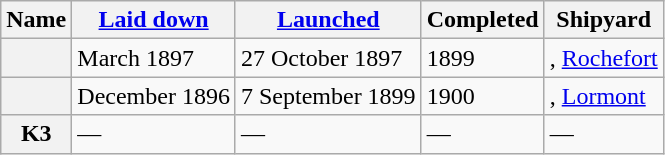<table class="wikitable plainrowheaders">
<tr>
<th scope="col">Name</th>
<th scope="col"><a href='#'>Laid down</a></th>
<th scope="col"><a href='#'>Launched</a></th>
<th scope="col">Completed</th>
<th scope="col">Shipyard</th>
</tr>
<tr>
<th scope="row"></th>
<td>March 1897</td>
<td>27 October 1897</td>
<td>1899</td>
<td>, <a href='#'>Rochefort</a></td>
</tr>
<tr>
<th scope="row"></th>
<td>December 1896</td>
<td>7 September 1899</td>
<td>1900</td>
<td>, <a href='#'>Lormont</a></td>
</tr>
<tr>
<th scope="row">K3</th>
<td>—</td>
<td>—</td>
<td>—</td>
<td>—</td>
</tr>
</table>
